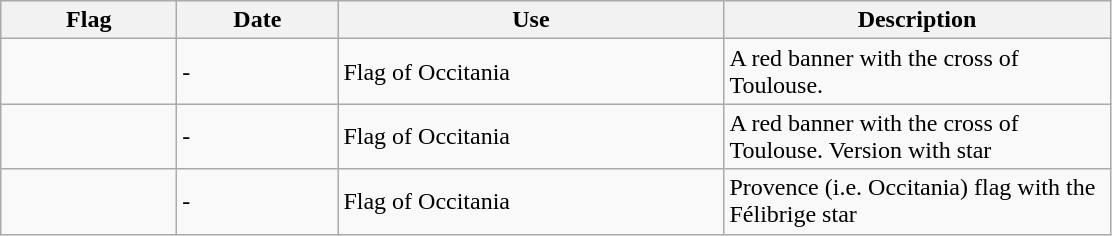<table class="wikitable">
<tr style="background:#efefef;">
<th style="width:110px;">Flag</th>
<th style="width:100px;">Date</th>
<th style="width:250px;">Use</th>
<th style="width:250px;">Description</th>
</tr>
<tr>
<td></td>
<td>-</td>
<td>Flag of Occitania</td>
<td>A red banner with the cross of Toulouse.</td>
</tr>
<tr>
<td></td>
<td>-</td>
<td>Flag of Occitania</td>
<td>A red banner with the cross of Toulouse. Version with star</td>
</tr>
<tr>
<td></td>
<td>-</td>
<td>Flag of Occitania</td>
<td>Provence (i.e. Occitania) flag with the Félibrige star</td>
</tr>
</table>
